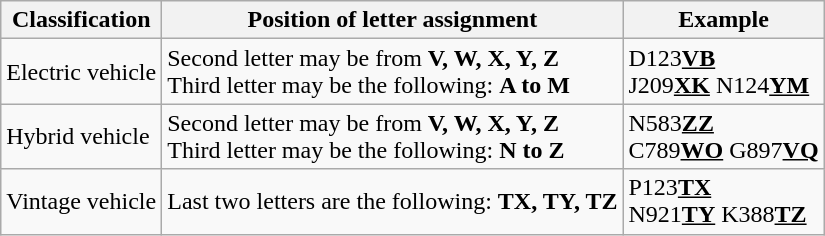<table class="wikitable">
<tr>
<th>Classification</th>
<th>Position of letter assignment</th>
<th>Example</th>
</tr>
<tr>
<td>Electric vehicle</td>
<td>Second letter may be from <strong>V, W, X, Y, Z</strong><br>Third letter may be the following: <strong>A to M</strong></td>
<td>D123<strong><u>VB</u></strong><br>J209<strong><u>XK</u></strong>
N124<strong><u>YM</u></strong></td>
</tr>
<tr>
<td>Hybrid vehicle</td>
<td>Second letter may be from <strong>V, W, X, Y, Z</strong><br>Third letter may be the following: <strong>N to Z</strong></td>
<td>N583<strong><u>ZZ</u></strong><br>C789<strong><u>WO</u></strong>
G897<strong><u>VQ</u></strong></td>
</tr>
<tr>
<td>Vintage vehicle</td>
<td>Last two letters are the following: <strong>TX, TY, TZ</strong></td>
<td>P123<strong><u>TX</u></strong><br>N921<strong><u>TY</u></strong>
K388<u><strong>TZ</strong></u></td>
</tr>
</table>
